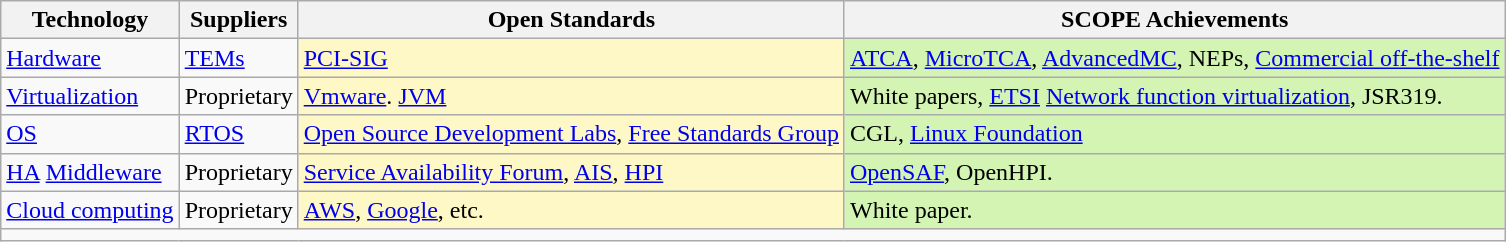<table class="wikitable">
<tr>
<th>Technology</th>
<th>Suppliers</th>
<th>Open Standards</th>
<th>SCOPE Achievements</th>
</tr>
<tr>
<td><a href='#'>Hardware</a></td>
<td><a href='#'>TEMs</a></td>
<td style="background: #fef8c6;"><a href='#'>PCI-SIG</a></td>
<td style="background: #d4f4b4;"><a href='#'>ATCA</a>, <a href='#'>MicroTCA</a>, <a href='#'>AdvancedMC</a>, NEPs, <a href='#'>Commercial off-the-shelf</a></td>
</tr>
<tr>
<td><a href='#'>Virtualization</a></td>
<td>Proprietary</td>
<td style="background: #fef8c6;"><a href='#'>Vmware</a>. <a href='#'>JVM</a></td>
<td style="background: #d4f4b4;">White papers, <a href='#'>ETSI</a> <a href='#'>Network function virtualization</a>, JSR319.</td>
</tr>
<tr>
<td><a href='#'>OS</a></td>
<td><a href='#'>RTOS</a></td>
<td style="background: #fef8c6;"><a href='#'>Open Source Development Labs</a>, <a href='#'>Free Standards Group</a></td>
<td style="background: #d4f4b4;">CGL, <a href='#'>Linux Foundation</a></td>
</tr>
<tr>
<td><a href='#'>HA</a> <a href='#'>Middleware</a></td>
<td>Proprietary</td>
<td style="background: #fef8c6;"><a href='#'>Service Availability Forum</a>, <a href='#'>AIS</a>, <a href='#'>HPI</a></td>
<td style="background: #d4f4b4;"><a href='#'>OpenSAF</a>, OpenHPI.</td>
</tr>
<tr>
<td><a href='#'>Cloud computing</a></td>
<td>Proprietary</td>
<td style="background: #fef8c6;"><a href='#'>AWS</a>, <a href='#'>Google</a>, etc.</td>
<td style="background: #d4f4b4;">White paper.</td>
</tr>
<tr class="sortbottom">
<td colspan="5"></td>
</tr>
</table>
